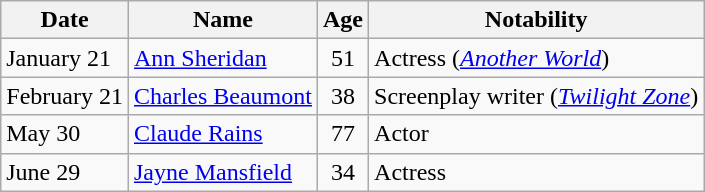<table class="wikitable">
<tr>
<th>Date</th>
<th>Name</th>
<th>Age</th>
<th>Notability</th>
</tr>
<tr>
<td>January 21</td>
<td><a href='#'>Ann Sheridan</a></td>
<td align="center">51</td>
<td>Actress (<em><a href='#'>Another World</a></em>)</td>
</tr>
<tr>
<td>February 21</td>
<td><a href='#'>Charles Beaumont</a></td>
<td align="center">38</td>
<td>Screenplay writer (<em><a href='#'>Twilight Zone</a></em>)</td>
</tr>
<tr>
<td>May 30</td>
<td><a href='#'>Claude Rains</a></td>
<td align="center">77</td>
<td>Actor</td>
</tr>
<tr>
<td>June 29</td>
<td><a href='#'>Jayne Mansfield</a></td>
<td align="center">34</td>
<td>Actress</td>
</tr>
</table>
